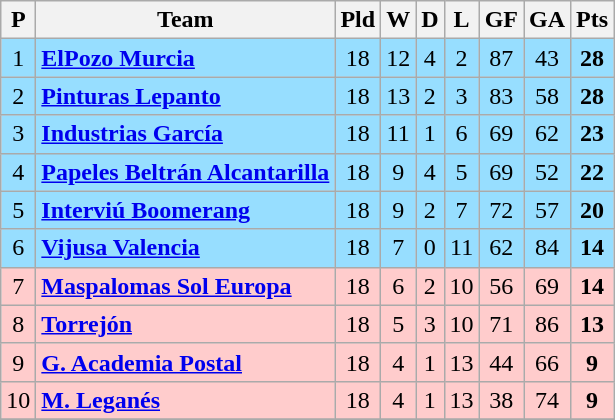<table class="wikitable sortable" style="text-align: center;">
<tr>
<th align="center">P</th>
<th align="center">Team</th>
<th align="center">Pld</th>
<th align="center">W</th>
<th align="center">D</th>
<th align="center">L</th>
<th align="center">GF</th>
<th align="center">GA</th>
<th align="center">Pts</th>
</tr>
<tr ! style="background:#97DEFF;">
<td>1</td>
<td align="left"><strong><a href='#'>ElPozo Murcia</a></strong></td>
<td>18</td>
<td>12</td>
<td>4</td>
<td>2</td>
<td>87</td>
<td>43</td>
<td><strong>28</strong></td>
</tr>
<tr ! style="background:#97DEFF;">
<td>2</td>
<td align="left"><strong><a href='#'>Pinturas Lepanto</a></strong></td>
<td>18</td>
<td>13</td>
<td>2</td>
<td>3</td>
<td>83</td>
<td>58</td>
<td><strong>28</strong></td>
</tr>
<tr ! style="background:#97DEFF;">
<td>3</td>
<td align="left"><strong><a href='#'>Industrias García</a></strong></td>
<td>18</td>
<td>11</td>
<td>1</td>
<td>6</td>
<td>69</td>
<td>62</td>
<td><strong>23</strong></td>
</tr>
<tr ! style="background:#97DEFF;">
<td>4</td>
<td align="left"><strong><a href='#'>Papeles Beltrán Alcantarilla</a></strong></td>
<td>18</td>
<td>9</td>
<td>4</td>
<td>5</td>
<td>69</td>
<td>52</td>
<td><strong>22</strong></td>
</tr>
<tr ! style="background:#97DEFF;">
<td>5</td>
<td align="left"><strong><a href='#'>Interviú Boomerang</a></strong></td>
<td>18</td>
<td>9</td>
<td>2</td>
<td>7</td>
<td>72</td>
<td>57</td>
<td><strong>20</strong></td>
</tr>
<tr ! style="background:#97DEFF;">
<td>6</td>
<td align="left"><strong><a href='#'>Vijusa Valencia</a></strong></td>
<td>18</td>
<td>7</td>
<td>0</td>
<td>11</td>
<td>62</td>
<td>84</td>
<td><strong>14</strong></td>
</tr>
<tr ! style="background:#FFCCCC;">
<td>7</td>
<td align="left"><strong><a href='#'>Maspalomas Sol Europa</a></strong></td>
<td>18</td>
<td>6</td>
<td>2</td>
<td>10</td>
<td>56</td>
<td>69</td>
<td><strong>14</strong></td>
</tr>
<tr ! style="background:#FFCCCC;">
<td>8</td>
<td align="left"><strong><a href='#'>Torrejón</a></strong></td>
<td>18</td>
<td>5</td>
<td>3</td>
<td>10</td>
<td>71</td>
<td>86</td>
<td><strong>13</strong></td>
</tr>
<tr ! style="background:#FFCCCC;">
<td>9</td>
<td align="left"><strong><a href='#'>G. Academia Postal</a></strong></td>
<td>18</td>
<td>4</td>
<td>1</td>
<td>13</td>
<td>44</td>
<td>66</td>
<td><strong>9</strong></td>
</tr>
<tr ! style="background:#FFCCCC;">
<td>10</td>
<td align="left"><strong><a href='#'>M. Leganés</a></strong></td>
<td>18</td>
<td>4</td>
<td>1</td>
<td>13</td>
<td>38</td>
<td>74</td>
<td><strong>9</strong></td>
</tr>
<tr>
</tr>
</table>
